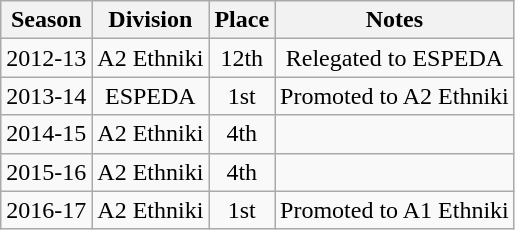<table class="wikitable" style="text-align:center">
<tr>
<th>Season</th>
<th>Division</th>
<th>Place</th>
<th>Notes</th>
</tr>
<tr>
<td>2012-13</td>
<td>A2 Ethniki</td>
<td>12th</td>
<td>Relegated to ESPEDA</td>
</tr>
<tr>
<td>2013-14</td>
<td>ESPEDA</td>
<td>1st</td>
<td>Promoted to A2 Ethniki</td>
</tr>
<tr>
<td>2014-15</td>
<td>A2 Ethniki</td>
<td>4th</td>
<td></td>
</tr>
<tr>
<td>2015-16</td>
<td>A2 Ethniki</td>
<td>4th</td>
<td></td>
</tr>
<tr>
<td>2016-17</td>
<td>Α2 Ethniki</td>
<td>1st</td>
<td>Promoted to A1 Ethniki</td>
</tr>
</table>
